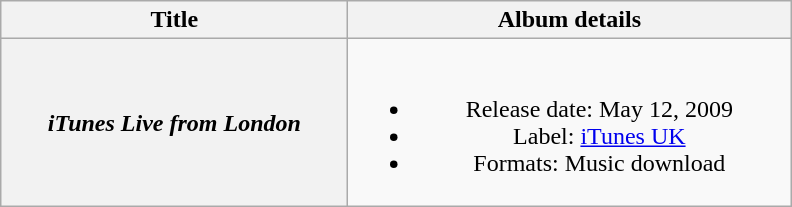<table class="wikitable plainrowheaders" style="text-align:center;">
<tr>
<th style="width:14em;">Title</th>
<th style="width:18em;">Album details</th>
</tr>
<tr>
<th scope="row"><em>iTunes Live from London</em></th>
<td><br><ul><li>Release date: May 12, 2009</li><li>Label: <a href='#'>iTunes UK</a></li><li>Formats: Music download</li></ul></td>
</tr>
</table>
